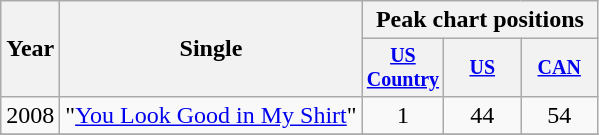<table class="wikitable" style="text-align:center;">
<tr>
<th rowspan="2">Year</th>
<th rowspan="2">Single</th>
<th colspan="3">Peak chart positions</th>
</tr>
<tr style="font-size:smaller;">
<th width="45"><a href='#'>US Country</a></th>
<th width="45"><a href='#'>US</a></th>
<th width="45"><a href='#'>CAN</a></th>
</tr>
<tr>
<td>2008</td>
<td align="left">"<a href='#'>You Look Good in My Shirt</a>"</td>
<td>1</td>
<td>44</td>
<td>54</td>
</tr>
<tr>
</tr>
</table>
